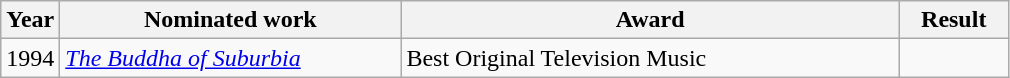<table class="wikitable">
<tr>
<th>Year</th>
<th style="width:220px;">Nominated work</th>
<th style="width:325px;">Award</th>
<th width="65">Result</th>
</tr>
<tr>
<td>1994</td>
<td><em><a href='#'>The Buddha of Suburbia</a></em></td>
<td>Best Original Television Music</td>
<td></td>
</tr>
</table>
